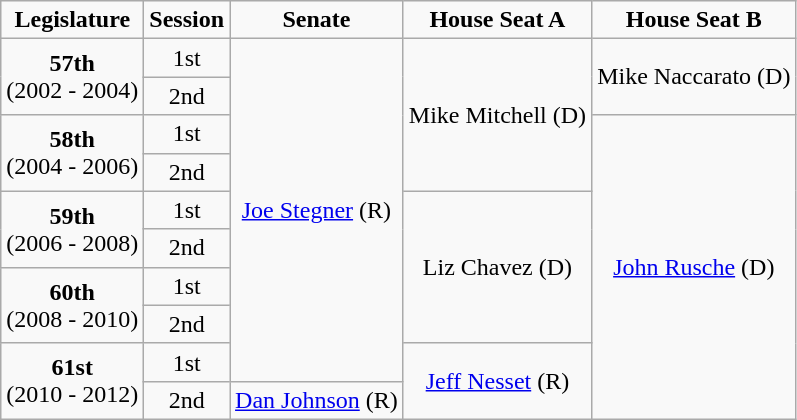<table class=wikitable style="text-align:center">
<tr>
<td><strong>Legislature</strong></td>
<td><strong>Session</strong></td>
<td><strong>Senate</strong></td>
<td><strong>House Seat A</strong></td>
<td><strong>House Seat B</strong></td>
</tr>
<tr>
<td rowspan="2" colspan="1" style="text-align: center;"><strong>57th</strong> <br> (2002 - 2004)</td>
<td>1st</td>
<td rowspan="9" colspan="1" style="text-align: center;" ><a href='#'>Joe Stegner</a> (R)</td>
<td rowspan="4" colspan="1" style="text-align: center;" >Mike Mitchell (D)</td>
<td rowspan="2" colspan="1" style="text-align: center;" >Mike Naccarato (D)</td>
</tr>
<tr>
<td>2nd</td>
</tr>
<tr>
<td rowspan="2" colspan="1" style="text-align: center;"><strong>58th</strong> <br> (2004 - 2006)</td>
<td>1st</td>
<td rowspan="8" colspan="1" style="text-align: center;" ><a href='#'>John Rusche</a> (D)</td>
</tr>
<tr>
<td>2nd</td>
</tr>
<tr>
<td rowspan="2" colspan="1" style="text-align: center;"><strong>59th</strong> <br> (2006 - 2008)</td>
<td>1st</td>
<td rowspan="4" colspan="1" style="text-align: center;" >Liz Chavez (D)</td>
</tr>
<tr>
<td>2nd</td>
</tr>
<tr>
<td rowspan="2" colspan="1" style="text-align: center;"><strong>60th</strong> <br> (2008 - 2010)</td>
<td>1st</td>
</tr>
<tr>
<td>2nd</td>
</tr>
<tr>
<td rowspan="2" colspan="1" style="text-align: center;"><strong>61st</strong> <br> (2010 - 2012)</td>
<td>1st</td>
<td rowspan="2" colspan="1" style="text-align: center;" ><a href='#'>Jeff Nesset</a> (R)</td>
</tr>
<tr>
<td>2nd</td>
<td rowspan="1" colspan="1" style="text-align: center;" ><a href='#'>Dan Johnson</a> (R)</td>
</tr>
</table>
